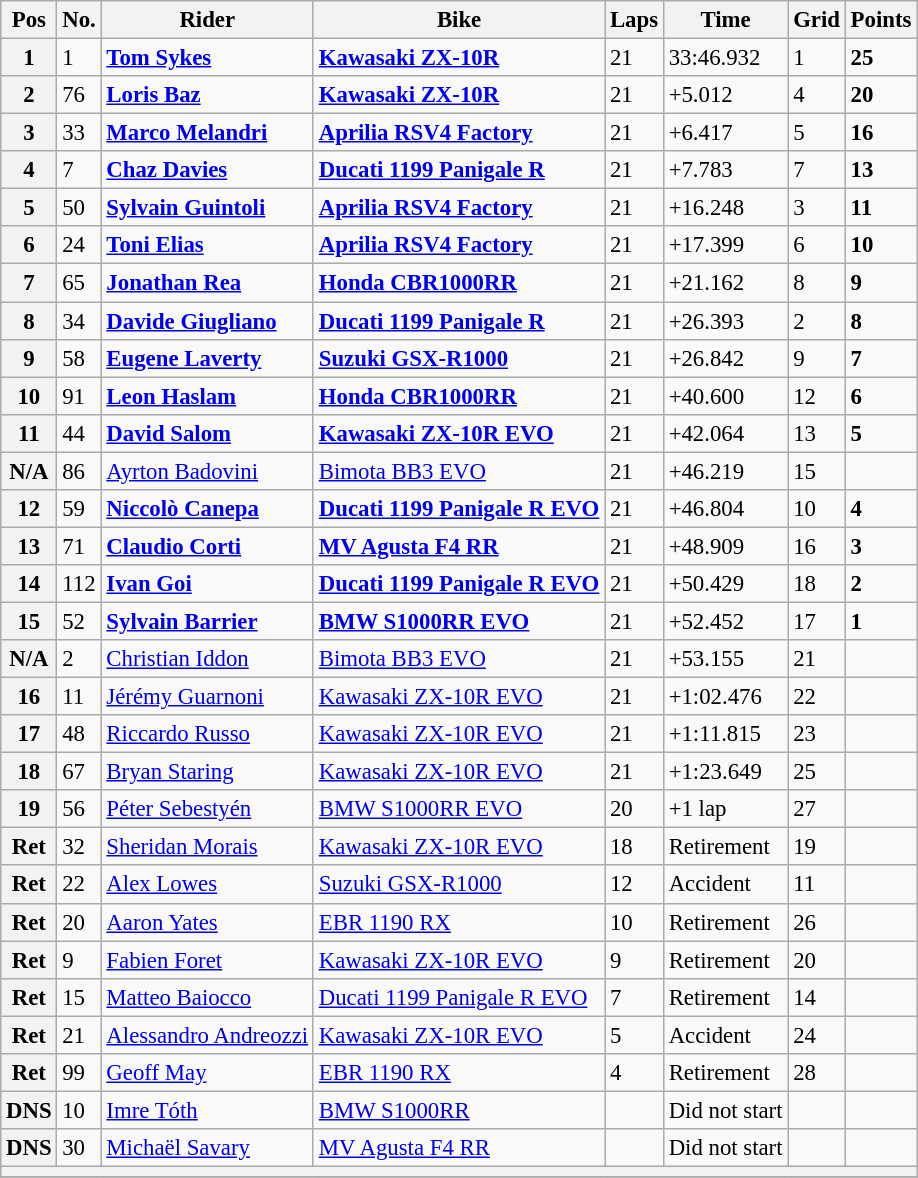<table class="wikitable" style="font-size: 95%;">
<tr>
<th>Pos</th>
<th>No.</th>
<th>Rider</th>
<th>Bike</th>
<th>Laps</th>
<th>Time</th>
<th>Grid</th>
<th>Points</th>
</tr>
<tr>
<th>1</th>
<td>1</td>
<td> <strong><a href='#'>Tom Sykes</a></strong></td>
<td><strong><a href='#'>Kawasaki ZX-10R</a></strong></td>
<td>21</td>
<td>33:46.932</td>
<td>1</td>
<td><strong>25</strong></td>
</tr>
<tr>
<th>2</th>
<td>76</td>
<td> <strong><a href='#'>Loris Baz</a></strong></td>
<td><strong><a href='#'>Kawasaki ZX-10R</a></strong></td>
<td>21</td>
<td>+5.012</td>
<td>4</td>
<td><strong>20</strong></td>
</tr>
<tr>
<th>3</th>
<td>33</td>
<td> <strong><a href='#'>Marco Melandri</a></strong></td>
<td><strong><a href='#'>Aprilia RSV4 Factory</a></strong></td>
<td>21</td>
<td>+6.417</td>
<td>5</td>
<td><strong>16</strong></td>
</tr>
<tr>
<th>4</th>
<td>7</td>
<td> <strong><a href='#'>Chaz Davies</a></strong></td>
<td><strong><a href='#'>Ducati 1199 Panigale R</a></strong></td>
<td>21</td>
<td>+7.783</td>
<td>7</td>
<td><strong>13</strong></td>
</tr>
<tr>
<th>5</th>
<td>50</td>
<td> <strong><a href='#'>Sylvain Guintoli</a></strong></td>
<td><strong><a href='#'>Aprilia RSV4 Factory</a></strong></td>
<td>21</td>
<td>+16.248</td>
<td>3</td>
<td><strong>11</strong></td>
</tr>
<tr>
<th>6</th>
<td>24</td>
<td> <strong><a href='#'>Toni Elias</a></strong></td>
<td><strong><a href='#'>Aprilia RSV4 Factory</a></strong></td>
<td>21</td>
<td>+17.399</td>
<td>6</td>
<td><strong>10</strong></td>
</tr>
<tr>
<th>7</th>
<td>65</td>
<td> <strong><a href='#'>Jonathan Rea</a></strong></td>
<td><strong><a href='#'>Honda CBR1000RR</a></strong></td>
<td>21</td>
<td>+21.162</td>
<td>8</td>
<td><strong>9</strong></td>
</tr>
<tr>
<th>8</th>
<td>34</td>
<td> <strong><a href='#'>Davide Giugliano</a></strong></td>
<td><strong><a href='#'>Ducati 1199 Panigale R</a></strong></td>
<td>21</td>
<td>+26.393</td>
<td>2</td>
<td><strong>8</strong></td>
</tr>
<tr>
<th>9</th>
<td>58</td>
<td> <strong><a href='#'>Eugene Laverty</a></strong></td>
<td><strong><a href='#'>Suzuki GSX-R1000</a></strong></td>
<td>21</td>
<td>+26.842</td>
<td>9</td>
<td><strong>7</strong></td>
</tr>
<tr>
<th>10</th>
<td>91</td>
<td> <strong><a href='#'>Leon Haslam</a></strong></td>
<td><strong><a href='#'>Honda CBR1000RR</a></strong></td>
<td>21</td>
<td>+40.600</td>
<td>12</td>
<td><strong>6</strong></td>
</tr>
<tr>
<th>11</th>
<td>44</td>
<td> <strong><a href='#'>David Salom</a></strong></td>
<td><strong><a href='#'>Kawasaki ZX-10R EVO</a></strong></td>
<td>21</td>
<td>+42.064</td>
<td>13</td>
<td><strong>5</strong></td>
</tr>
<tr>
<th>N/A</th>
<td>86</td>
<td> <a href='#'>Ayrton Badovini</a></td>
<td><a href='#'>Bimota BB3 EVO</a></td>
<td>21</td>
<td>+46.219</td>
<td>15</td>
<td></td>
</tr>
<tr>
<th>12</th>
<td>59</td>
<td> <strong><a href='#'>Niccolò Canepa</a></strong></td>
<td><strong><a href='#'>Ducati 1199 Panigale R EVO</a></strong></td>
<td>21</td>
<td>+46.804</td>
<td>10</td>
<td><strong>4</strong></td>
</tr>
<tr>
<th>13</th>
<td>71</td>
<td> <strong><a href='#'>Claudio Corti</a></strong></td>
<td><strong><a href='#'>MV Agusta F4 RR</a></strong></td>
<td>21</td>
<td>+48.909</td>
<td>16</td>
<td><strong>3</strong></td>
</tr>
<tr>
<th>14</th>
<td>112</td>
<td> <strong><a href='#'>Ivan Goi</a></strong></td>
<td><strong><a href='#'>Ducati 1199 Panigale R EVO</a></strong></td>
<td>21</td>
<td>+50.429</td>
<td>18</td>
<td><strong>2</strong></td>
</tr>
<tr>
<th>15</th>
<td>52</td>
<td> <strong><a href='#'>Sylvain Barrier</a></strong></td>
<td><strong><a href='#'>BMW S1000RR EVO</a></strong></td>
<td>21</td>
<td>+52.452</td>
<td>17</td>
<td><strong>1</strong></td>
</tr>
<tr>
<th>N/A</th>
<td>2</td>
<td> <a href='#'>Christian Iddon</a></td>
<td><a href='#'>Bimota BB3 EVO</a></td>
<td>21</td>
<td>+53.155</td>
<td>21</td>
<td></td>
</tr>
<tr>
<th>16</th>
<td>11</td>
<td> <a href='#'>Jérémy Guarnoni</a></td>
<td><a href='#'>Kawasaki ZX-10R EVO</a></td>
<td>21</td>
<td>+1:02.476</td>
<td>22</td>
<td></td>
</tr>
<tr>
<th>17</th>
<td>48</td>
<td> <a href='#'>Riccardo Russo</a></td>
<td><a href='#'>Kawasaki ZX-10R EVO</a></td>
<td>21</td>
<td>+1:11.815</td>
<td>23</td>
<td></td>
</tr>
<tr>
<th>18</th>
<td>67</td>
<td> <a href='#'>Bryan Staring</a></td>
<td><a href='#'>Kawasaki ZX-10R EVO</a></td>
<td>21</td>
<td>+1:23.649</td>
<td>25</td>
<td></td>
</tr>
<tr>
<th>19</th>
<td>56</td>
<td> <a href='#'>Péter Sebestyén</a></td>
<td><a href='#'>BMW S1000RR EVO</a></td>
<td>20</td>
<td>+1 lap</td>
<td>27</td>
<td></td>
</tr>
<tr>
<th>Ret</th>
<td>32</td>
<td> <a href='#'>Sheridan Morais</a></td>
<td><a href='#'>Kawasaki ZX-10R EVO</a></td>
<td>18</td>
<td>Retirement</td>
<td>19</td>
<td></td>
</tr>
<tr>
<th>Ret</th>
<td>22</td>
<td> <a href='#'>Alex Lowes</a></td>
<td><a href='#'>Suzuki GSX-R1000</a></td>
<td>12</td>
<td>Accident</td>
<td>11</td>
<td></td>
</tr>
<tr>
<th>Ret</th>
<td>20</td>
<td> <a href='#'>Aaron Yates</a></td>
<td><a href='#'>EBR 1190 RX</a></td>
<td>10</td>
<td>Retirement</td>
<td>26</td>
<td></td>
</tr>
<tr>
<th>Ret</th>
<td>9</td>
<td> <a href='#'>Fabien Foret</a></td>
<td><a href='#'>Kawasaki ZX-10R EVO</a></td>
<td>9</td>
<td>Retirement</td>
<td>20</td>
<td></td>
</tr>
<tr>
<th>Ret</th>
<td>15</td>
<td> <a href='#'>Matteo Baiocco</a></td>
<td><a href='#'>Ducati 1199 Panigale R EVO</a></td>
<td>7</td>
<td>Retirement</td>
<td>14</td>
<td></td>
</tr>
<tr>
<th>Ret</th>
<td>21</td>
<td> <a href='#'>Alessandro Andreozzi</a></td>
<td><a href='#'>Kawasaki ZX-10R EVO</a></td>
<td>5</td>
<td>Accident</td>
<td>24</td>
<td></td>
</tr>
<tr>
<th>Ret</th>
<td>99</td>
<td> <a href='#'>Geoff May</a></td>
<td><a href='#'>EBR 1190 RX</a></td>
<td>4</td>
<td>Retirement</td>
<td>28</td>
<td></td>
</tr>
<tr>
<th>DNS</th>
<td>10</td>
<td> <a href='#'>Imre Tóth</a></td>
<td><a href='#'>BMW S1000RR</a></td>
<td></td>
<td>Did not start</td>
<td></td>
<td></td>
</tr>
<tr>
<th>DNS</th>
<td>30</td>
<td> <a href='#'>Michaël Savary</a></td>
<td><a href='#'>MV Agusta F4 RR</a></td>
<td></td>
<td>Did not start</td>
<td></td>
<td></td>
</tr>
<tr>
<th colspan=8></th>
</tr>
<tr>
</tr>
</table>
